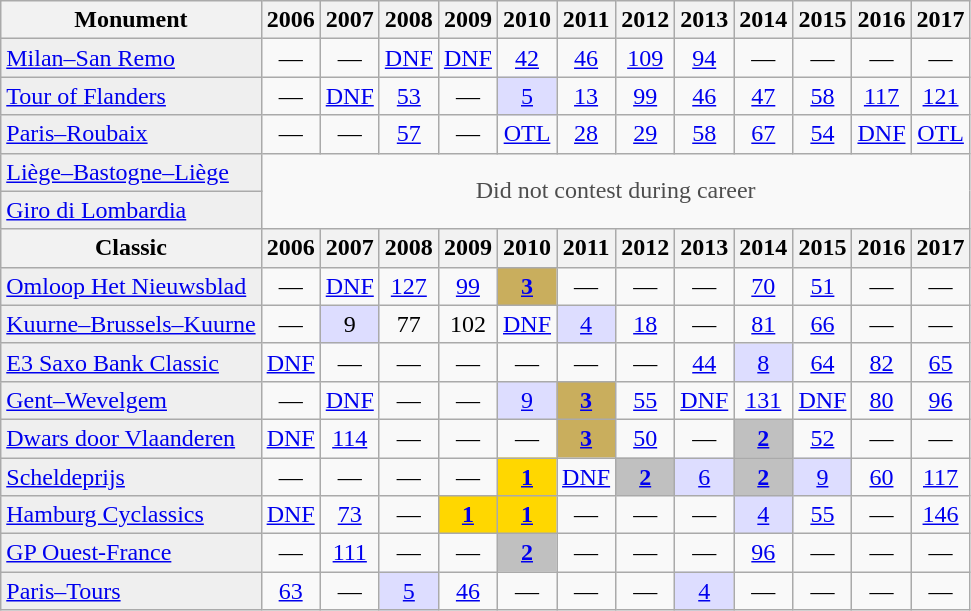<table class="wikitable">
<tr>
<th>Monument</th>
<th scope="col">2006</th>
<th scope="col">2007</th>
<th scope="col">2008</th>
<th scope="col">2009</th>
<th scope="col">2010</th>
<th scope="col">2011</th>
<th scope="col">2012</th>
<th scope="col">2013</th>
<th scope="col">2014</th>
<th scope="col">2015</th>
<th scope="col">2016</th>
<th scope="col">2017</th>
</tr>
<tr style="text-align:center;">
<td style="text-align:left; background:#efefef;"><a href='#'>Milan–San Remo</a></td>
<td>—</td>
<td>—</td>
<td><a href='#'>DNF</a></td>
<td><a href='#'>DNF</a></td>
<td><a href='#'>42</a></td>
<td><a href='#'>46</a></td>
<td><a href='#'>109</a></td>
<td><a href='#'>94</a></td>
<td>—</td>
<td>—</td>
<td>—</td>
<td>—</td>
</tr>
<tr style="text-align:center;">
<td style="text-align:left; background:#efefef;"><a href='#'>Tour of Flanders</a></td>
<td>—</td>
<td><a href='#'>DNF</a></td>
<td><a href='#'>53</a></td>
<td>—</td>
<td style="background:#ddf;"><a href='#'>5</a></td>
<td><a href='#'>13</a></td>
<td><a href='#'>99</a></td>
<td><a href='#'>46</a></td>
<td><a href='#'>47</a></td>
<td><a href='#'>58</a></td>
<td><a href='#'>117</a></td>
<td><a href='#'>121</a></td>
</tr>
<tr style="text-align:center;">
<td style="text-align:left; background:#efefef;"><a href='#'>Paris–Roubaix</a></td>
<td>—</td>
<td>—</td>
<td><a href='#'>57</a></td>
<td>—</td>
<td><a href='#'>OTL</a></td>
<td><a href='#'>28</a></td>
<td><a href='#'>29</a></td>
<td><a href='#'>58</a></td>
<td><a href='#'>67</a></td>
<td><a href='#'>54</a></td>
<td><a href='#'>DNF</a></td>
<td><a href='#'>OTL</a></td>
</tr>
<tr style="text-align:center;">
<td style="text-align:left; background:#efefef;"><a href='#'>Liège–Bastogne–Liège</a></td>
<td style="color:#4d4d4d;" colspan=18 rowspan=2>Did not contest during career</td>
</tr>
<tr style="text-align:center;">
<td style="text-align:left; background:#efefef;"><a href='#'>Giro di Lombardia</a></td>
</tr>
<tr>
<th>Classic</th>
<th scope="col">2006</th>
<th scope="col">2007</th>
<th scope="col">2008</th>
<th scope="col">2009</th>
<th scope="col">2010</th>
<th scope="col">2011</th>
<th scope="col">2012</th>
<th scope="col">2013</th>
<th scope="col">2014</th>
<th scope="col">2015</th>
<th scope="col">2016</th>
<th scope="col">2017</th>
</tr>
<tr style="text-align:center;">
<td style="text-align:left; background:#efefef;"><a href='#'>Omloop Het Nieuwsblad</a></td>
<td>—</td>
<td><a href='#'>DNF</a></td>
<td><a href='#'>127</a></td>
<td><a href='#'>99</a></td>
<td style="background:#C9AE5D;"><a href='#'><strong>3</strong></a></td>
<td>—</td>
<td>—</td>
<td>—</td>
<td><a href='#'>70</a></td>
<td><a href='#'>51</a></td>
<td>—</td>
<td>—</td>
</tr>
<tr style="text-align:center;">
<td style="text-align:left; background:#efefef;"><a href='#'>Kuurne–Brussels–Kuurne</a></td>
<td>—</td>
<td style="background:#ddf;">9</td>
<td>77</td>
<td>102</td>
<td><a href='#'>DNF</a></td>
<td style="background:#ddf;"><a href='#'>4</a></td>
<td><a href='#'>18</a></td>
<td>—</td>
<td><a href='#'>81</a></td>
<td><a href='#'>66</a></td>
<td>—</td>
<td>—</td>
</tr>
<tr style="text-align:center;">
<td style="text-align:left; background:#efefef;"><a href='#'>E3 Saxo Bank Classic</a></td>
<td><a href='#'>DNF</a></td>
<td>—</td>
<td>—</td>
<td>—</td>
<td>—</td>
<td>—</td>
<td>—</td>
<td><a href='#'>44</a></td>
<td style="background:#ddf;"><a href='#'>8</a></td>
<td><a href='#'>64</a></td>
<td><a href='#'>82</a></td>
<td><a href='#'>65</a></td>
</tr>
<tr style="text-align:center;">
<td style="text-align:left; background:#efefef;"><a href='#'>Gent–Wevelgem</a></td>
<td>—</td>
<td><a href='#'>DNF</a></td>
<td>—</td>
<td>—</td>
<td style="background:#ddf;"><a href='#'>9</a></td>
<td style="background:#C9AE5D;"><a href='#'><strong>3</strong></a></td>
<td><a href='#'>55</a></td>
<td><a href='#'>DNF</a></td>
<td><a href='#'>131</a></td>
<td><a href='#'>DNF</a></td>
<td><a href='#'>80</a></td>
<td><a href='#'>96</a></td>
</tr>
<tr style="text-align:center;">
<td style="text-align:left; background:#efefef;"><a href='#'>Dwars door Vlaanderen</a></td>
<td><a href='#'>DNF</a></td>
<td><a href='#'>114</a></td>
<td>—</td>
<td>—</td>
<td>—</td>
<td style="background:#C9AE5D;"><a href='#'><strong>3</strong></a></td>
<td><a href='#'>50</a></td>
<td>—</td>
<td style="background:silver;"><a href='#'><strong>2</strong></a></td>
<td><a href='#'>52</a></td>
<td>—</td>
<td>—</td>
</tr>
<tr style="text-align:center;">
<td style="text-align:left; background:#efefef;"><a href='#'>Scheldeprijs</a></td>
<td>—</td>
<td>—</td>
<td>—</td>
<td>—</td>
<td style="background:gold;"><a href='#'><strong>1</strong></a></td>
<td><a href='#'>DNF</a></td>
<td style="background:silver;"><a href='#'><strong>2</strong></a></td>
<td style="background:#ddf;"><a href='#'>6</a></td>
<td style="background:silver;"><a href='#'><strong>2</strong></a></td>
<td style="background:#ddf;"><a href='#'>9</a></td>
<td><a href='#'>60</a></td>
<td><a href='#'>117</a></td>
</tr>
<tr style="text-align:center;">
<td style="text-align:left; background:#efefef;"><a href='#'>Hamburg Cyclassics</a></td>
<td><a href='#'>DNF</a></td>
<td><a href='#'>73</a></td>
<td>—</td>
<td style="background:gold;"><a href='#'><strong>1</strong></a></td>
<td style="background:gold;"><a href='#'><strong>1</strong></a></td>
<td>—</td>
<td>—</td>
<td>—</td>
<td style="background:#ddf;"><a href='#'>4</a></td>
<td><a href='#'>55</a></td>
<td>—</td>
<td><a href='#'>146</a></td>
</tr>
<tr style="text-align:center;">
<td style="text-align:left; background:#efefef;"><a href='#'>GP Ouest-France</a></td>
<td>—</td>
<td><a href='#'>111</a></td>
<td>—</td>
<td>—</td>
<td style="background:silver;"><a href='#'><strong>2</strong></a></td>
<td>—</td>
<td>—</td>
<td>—</td>
<td><a href='#'>96</a></td>
<td>—</td>
<td>—</td>
<td>—</td>
</tr>
<tr style="text-align:center;">
<td style="text-align:left; background:#efefef;"><a href='#'>Paris–Tours</a></td>
<td><a href='#'>63</a></td>
<td>—</td>
<td style="background:#ddf;"><a href='#'>5</a></td>
<td><a href='#'>46</a></td>
<td>—</td>
<td>—</td>
<td>—</td>
<td style="background:#ddf;"><a href='#'>4</a></td>
<td>—</td>
<td>—</td>
<td>—</td>
<td>—</td>
</tr>
</table>
